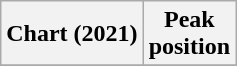<table class="wikitable plainrowheaders" style="text-align:center">
<tr>
<th scope="col">Chart (2021)</th>
<th scope="col">Peak<br>position</th>
</tr>
<tr>
</tr>
</table>
